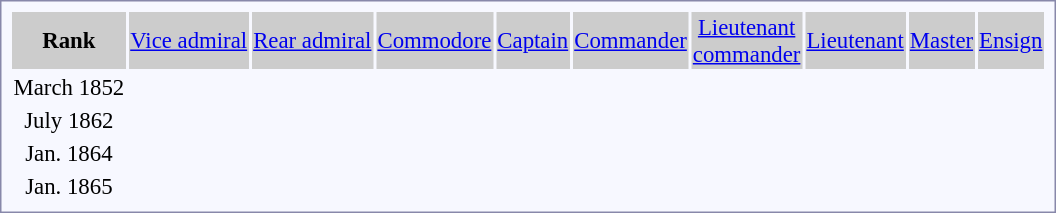<table style="border:1px solid #8888aa; background-color:#f7f8ff; padding:5px; font-size:95%; margin: 0px 12px 12px 0px; text-align:center;">
<tr bgcolor="#CCCCCC">
<th>Rank</th>
<td><a href='#'>Vice admiral</a></td>
<td><a href='#'>Rear admiral</a></td>
<td><a href='#'>Commodore</a></td>
<td><a href='#'>Captain</a></td>
<td><a href='#'>Commander</a></td>
<td><a href='#'>Lieutenant<br>commander</a></td>
<td><a href='#'>Lieutenant</a></td>
<td><a href='#'>Master</a></td>
<td><a href='#'>Ensign</a></td>
</tr>
<tr>
<td>March 1852</td>
<td colspan=2></td>
<td></td>
<td></td>
<td></td>
<td></td>
<td></td>
<td></td>
<td></td>
</tr>
<tr>
<td>July 1862</td>
<td></td>
<td></td>
<td></td>
<td></td>
<td></td>
<td></td>
<td></td>
<td></td>
<td></td>
</tr>
<tr>
<td>Jan. 1864</td>
<td></td>
<td></td>
<td></td>
<td></td>
<td></td>
<td></td>
<td></td>
<td></td>
<td></td>
</tr>
<tr>
<td>Jan. 1865</td>
<td></td>
<td></td>
<td></td>
<td></td>
<td></td>
<td></td>
<td></td>
<td></td>
<td></td>
</tr>
</table>
